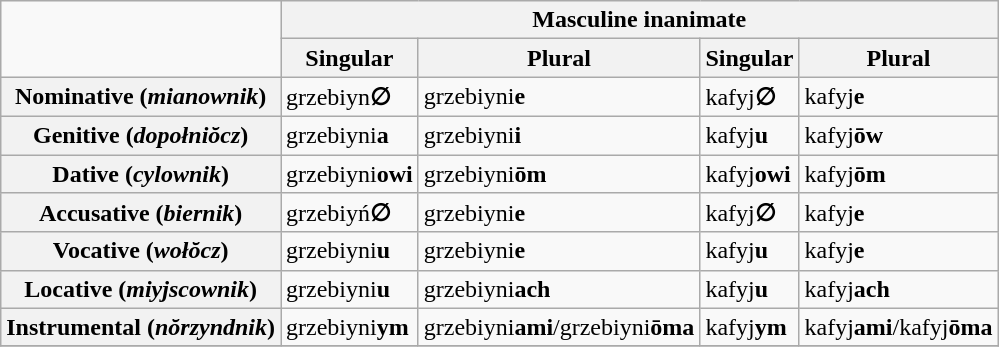<table class="wikitable">
<tr>
<td rowspan="2"></td>
<th colspan="4">Masculine inanimate</th>
</tr>
<tr>
<th>Singular</th>
<th>Plural</th>
<th>Singular</th>
<th>Plural</th>
</tr>
<tr>
<th>Nominative (<em>mianownik</em>)</th>
<td>grzebiyn<strong>∅</strong></td>
<td>grzebiyni<strong>e</strong></td>
<td>kafyj<strong>∅</strong></td>
<td>kafyj<strong>e</strong></td>
</tr>
<tr>
<th>Genitive (<em>dopołniŏcz</em>)</th>
<td>grzebiyni<strong>a</strong></td>
<td>grzebiyni<strong>i</strong></td>
<td>kafyj<strong>u</strong></td>
<td>kafyj<strong>ōw</strong></td>
</tr>
<tr>
<th>Dative (<em>cylownik</em>)</th>
<td>grzebiyni<strong>owi</strong></td>
<td>grzebiyni<strong>ōm</strong></td>
<td>kafyj<strong>owi</strong></td>
<td>kafyj<strong>ōm</strong></td>
</tr>
<tr>
<th>Accusative (<em>biernik</em>)</th>
<td>grzebiyń<strong>∅</strong></td>
<td>grzebiyni<strong>e</strong></td>
<td>kafyj<strong>∅</strong></td>
<td>kafyj<strong>e</strong></td>
</tr>
<tr>
<th>Vocative (<em>wołŏcz</em>)</th>
<td>grzebiyni<strong>u</strong></td>
<td>grzebiyni<strong>e</strong></td>
<td>kafyj<strong>u</strong></td>
<td>kafyj<strong>e</strong></td>
</tr>
<tr>
<th>Locative (<em>miyjscownik</em>)</th>
<td>grzebiyni<strong>u</strong></td>
<td>grzebiyni<strong>ach</strong></td>
<td>kafyj<strong>u</strong></td>
<td>kafyj<strong>ach</strong></td>
</tr>
<tr>
<th>Instrumental (<em>nŏrzyndnik</em>)</th>
<td>grzebiyni<strong>ym</strong></td>
<td>grzebiyni<strong>ami</strong>/grzebiyni<strong>ōma</strong></td>
<td>kafyj<strong>ym</strong></td>
<td>kafyj<strong>ami</strong>/kafyj<strong>ōma</strong></td>
</tr>
<tr>
</tr>
</table>
